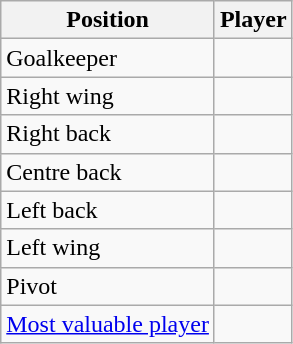<table class="wikitable">
<tr>
<th>Position</th>
<th>Player</th>
</tr>
<tr>
<td>Goalkeeper</td>
<td></td>
</tr>
<tr>
<td>Right wing</td>
<td></td>
</tr>
<tr>
<td>Right back</td>
<td></td>
</tr>
<tr>
<td>Centre back</td>
<td></td>
</tr>
<tr>
<td>Left back</td>
<td></td>
</tr>
<tr>
<td>Left wing</td>
<td></td>
</tr>
<tr>
<td>Pivot</td>
<td></td>
</tr>
<tr>
<td><a href='#'>Most valuable player</a></td>
<td></td>
</tr>
</table>
